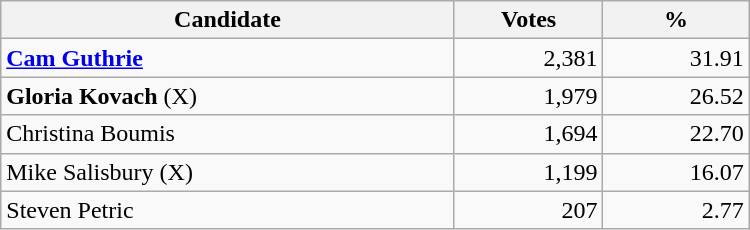<table style="width:500px;" class="wikitable">
<tr>
<th align="center">Candidate</th>
<th align="center">Votes</th>
<th align="center">%</th>
</tr>
<tr>
<td align="left"><strong><a href='#'>Cam Guthrie</a></strong></td>
<td align="right">2,381</td>
<td align="right">31.91</td>
</tr>
<tr>
<td align="left"><strong>Gloria Kovach</strong> (X)</td>
<td align="right">1,979</td>
<td align="right">26.52</td>
</tr>
<tr>
<td align="left">Christina Boumis</td>
<td align="right">1,694</td>
<td align="right">22.70</td>
</tr>
<tr>
<td align="left">Mike Salisbury (X)</td>
<td align="right">1,199</td>
<td align="right">16.07</td>
</tr>
<tr>
<td align="left">Steven Petric</td>
<td align="right">207</td>
<td align="right">2.77</td>
</tr>
</table>
